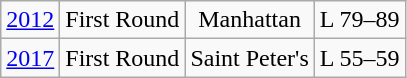<table class="wikitable">
<tr align="center">
<td><a href='#'>2012</a></td>
<td>First Round</td>
<td>Manhattan</td>
<td>L 79–89</td>
</tr>
<tr align="center">
<td><a href='#'>2017</a></td>
<td>First Round</td>
<td>Saint Peter's</td>
<td>L 55–59</td>
</tr>
</table>
